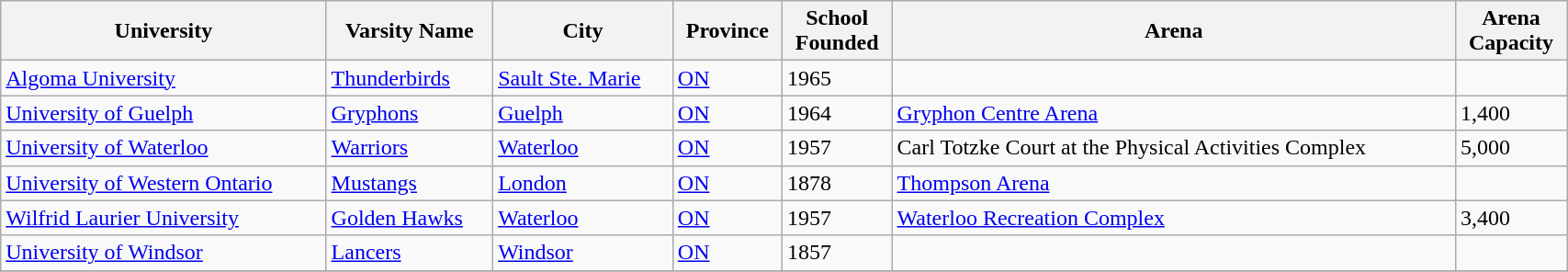<table class="wikitable sortable" width="90%">
<tr>
<th>University</th>
<th>Varsity Name</th>
<th>City</th>
<th>Province</th>
<th>School<br>Founded</th>
<th>Arena</th>
<th>Arena<br>Capacity</th>
</tr>
<tr>
<td><a href='#'>Algoma University</a></td>
<td><a href='#'>Thunderbirds</a></td>
<td><a href='#'>Sault Ste. Marie</a></td>
<td><a href='#'>ON</a></td>
<td>1965</td>
<td></td>
<td></td>
</tr>
<tr>
<td><a href='#'>University of Guelph</a></td>
<td><a href='#'>Gryphons</a></td>
<td><a href='#'>Guelph</a></td>
<td><a href='#'>ON</a></td>
<td>1964</td>
<td><a href='#'>Gryphon Centre Arena</a></td>
<td>1,400</td>
</tr>
<tr>
<td><a href='#'>University of Waterloo</a></td>
<td><a href='#'>Warriors</a></td>
<td><a href='#'>Waterloo</a></td>
<td><a href='#'>ON</a></td>
<td>1957</td>
<td>Carl Totzke Court at the Physical Activities Complex</td>
<td>5,000</td>
</tr>
<tr>
<td><a href='#'>University of Western Ontario</a></td>
<td><a href='#'>Mustangs</a></td>
<td><a href='#'>London</a></td>
<td><a href='#'>ON</a></td>
<td>1878</td>
<td><a href='#'>Thompson Arena</a></td>
<td></td>
</tr>
<tr>
<td><a href='#'>Wilfrid Laurier University</a></td>
<td><a href='#'>Golden Hawks</a></td>
<td><a href='#'>Waterloo</a></td>
<td><a href='#'>ON</a></td>
<td>1957</td>
<td><a href='#'>Waterloo Recreation Complex</a></td>
<td>3,400</td>
</tr>
<tr>
<td><a href='#'>University of Windsor</a></td>
<td><a href='#'>Lancers</a></td>
<td><a href='#'>Windsor</a></td>
<td><a href='#'>ON</a></td>
<td>1857</td>
<td></td>
<td></td>
</tr>
<tr>
</tr>
</table>
